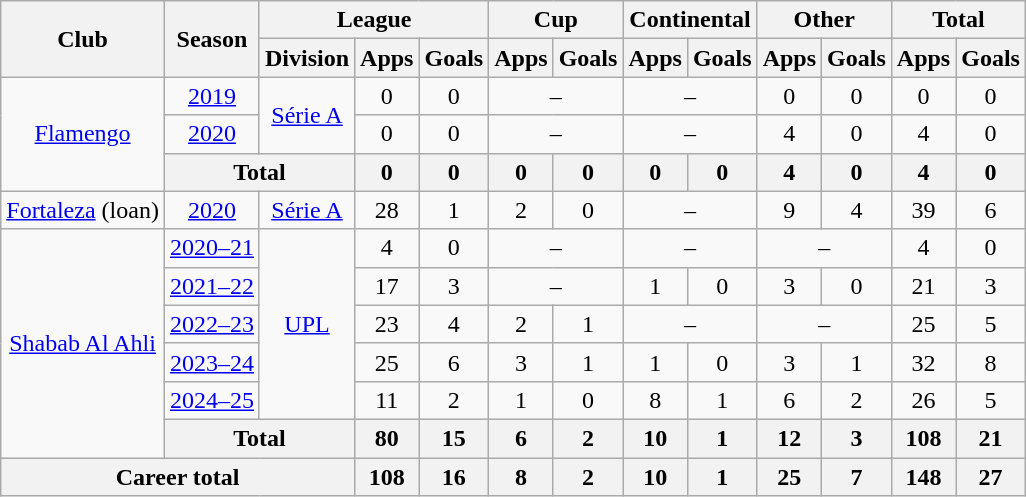<table class="wikitable" style="text-align: center;">
<tr>
<th rowspan="2">Club</th>
<th rowspan="2">Season</th>
<th colspan="3">League</th>
<th colspan="2">Cup</th>
<th colspan="2">Continental</th>
<th colspan="2">Other</th>
<th colspan="2">Total</th>
</tr>
<tr>
<th>Division</th>
<th>Apps</th>
<th>Goals</th>
<th>Apps</th>
<th>Goals</th>
<th>Apps</th>
<th>Goals</th>
<th>Apps</th>
<th>Goals</th>
<th>Apps</th>
<th>Goals</th>
</tr>
<tr>
<td rowspan="3"><a href='#'>Flamengo</a></td>
<td><a href='#'>2019</a></td>
<td rowspan="2"><a href='#'>Série A</a></td>
<td>0</td>
<td>0</td>
<td colspan="2">–</td>
<td colspan="2">–</td>
<td>0</td>
<td>0</td>
<td>0</td>
<td>0</td>
</tr>
<tr>
<td><a href='#'>2020</a></td>
<td>0</td>
<td>0</td>
<td colspan="2">–</td>
<td colspan="2">–</td>
<td>4</td>
<td>0</td>
<td>4</td>
<td>0</td>
</tr>
<tr>
<th colspan="2">Total</th>
<th>0</th>
<th>0</th>
<th>0</th>
<th>0</th>
<th>0</th>
<th>0</th>
<th>4</th>
<th>0</th>
<th>4</th>
<th>0</th>
</tr>
<tr>
<td rowspan="1"><a href='#'>Fortaleza</a> (loan)</td>
<td><a href='#'>2020</a></td>
<td rowspan="1"><a href='#'>Série A</a></td>
<td>28</td>
<td>1</td>
<td>2</td>
<td>0</td>
<td colspan="2">–</td>
<td>9</td>
<td>4</td>
<td>39</td>
<td>6</td>
</tr>
<tr>
<td rowspan="6"><a href='#'>Shabab Al Ahli</a></td>
<td><a href='#'>2020–21</a></td>
<td rowspan="5"><a href='#'>UPL</a></td>
<td>4</td>
<td>0</td>
<td colspan="2">–</td>
<td colspan="2">–</td>
<td colspan="2">–</td>
<td>4</td>
<td>0</td>
</tr>
<tr>
<td><a href='#'>2021–22</a></td>
<td>17</td>
<td>3</td>
<td colspan="2">–</td>
<td>1</td>
<td>0</td>
<td>3</td>
<td>0</td>
<td>21</td>
<td>3</td>
</tr>
<tr>
<td><a href='#'>2022–23</a></td>
<td>23</td>
<td>4</td>
<td>2</td>
<td>1</td>
<td colspan="2">–</td>
<td colspan="2">–</td>
<td>25</td>
<td>5</td>
</tr>
<tr>
<td><a href='#'>2023–24</a></td>
<td>25</td>
<td>6</td>
<td>3</td>
<td>1</td>
<td>1</td>
<td>0</td>
<td>3</td>
<td>1</td>
<td>32</td>
<td>8</td>
</tr>
<tr>
<td><a href='#'>2024–25</a></td>
<td>11</td>
<td>2</td>
<td>1</td>
<td>0</td>
<td>8</td>
<td>1</td>
<td>6</td>
<td>2</td>
<td>26</td>
<td>5</td>
</tr>
<tr>
<th colspan="2">Total</th>
<th>80</th>
<th>15</th>
<th>6</th>
<th>2</th>
<th>10</th>
<th>1</th>
<th>12</th>
<th>3</th>
<th>108</th>
<th>21</th>
</tr>
<tr>
<th colspan="3">Career total</th>
<th>108</th>
<th>16</th>
<th>8</th>
<th>2</th>
<th>10</th>
<th>1</th>
<th>25</th>
<th>7</th>
<th>148</th>
<th>27</th>
</tr>
</table>
